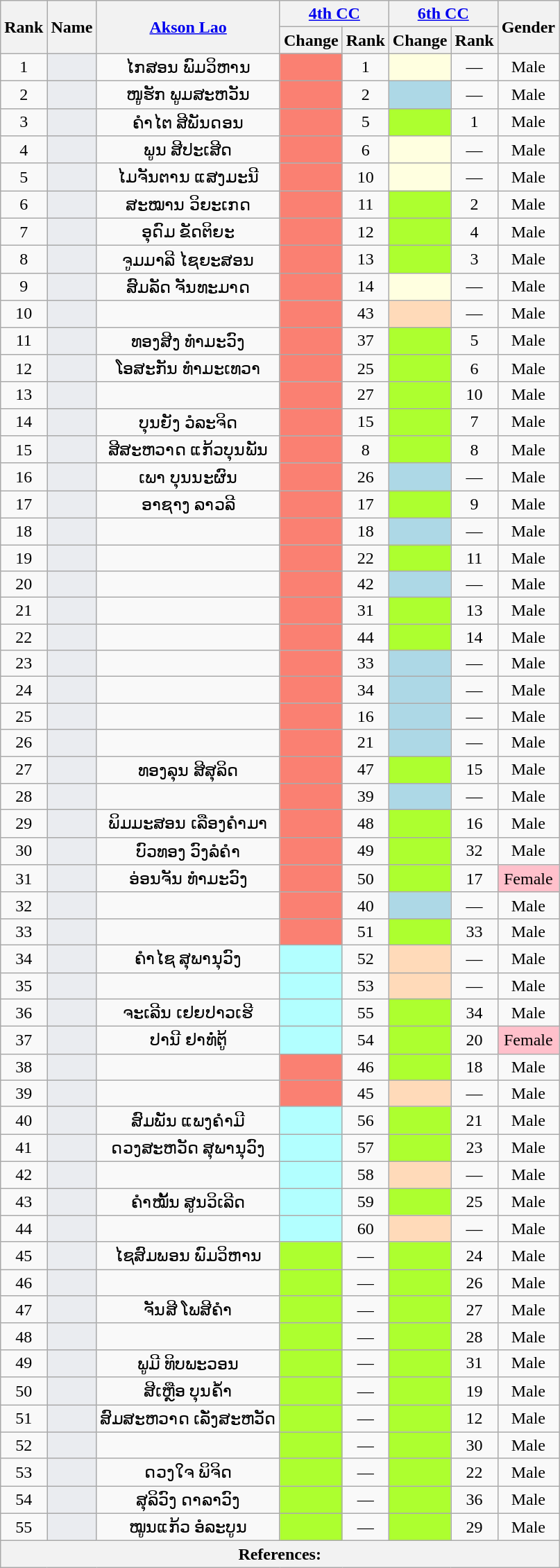<table class="wikitable sortable" style=text-align:center>
<tr>
<th rowspan="2">Rank</th>
<th rowspan="2">Name</th>
<th rowspan="2" class="unsortable"><a href='#'>Akson Lao</a></th>
<th colspan="2 "unsortable><a href='#'>4th CC</a></th>
<th colspan="2" unsortable><a href='#'>6th CC</a></th>
<th rowspan="2">Gender</th>
</tr>
<tr>
<th>Change</th>
<th>Rank</th>
<th>Change</th>
<th>Rank</th>
</tr>
<tr>
<td>1</td>
<td bgcolor = #EAECF0></td>
<td>ໄກສອນ ພົມວິຫານ</td>
<td bgcolor = Salmon></td>
<td>1</td>
<td bgcolor = LightYellow></td>
<td data-sort-value="100">—</td>
<td>Male</td>
</tr>
<tr>
<td>2</td>
<td bgcolor = #EAECF0></td>
<td>ໜູຮັກ ພູມສະຫວັນ</td>
<td bgcolor = Salmon></td>
<td>2</td>
<td bgcolor = LightBlue></td>
<td data-sort-value="100">—</td>
<td>Male</td>
</tr>
<tr>
<td>3</td>
<td bgcolor = #EAECF0></td>
<td>ຄໍາໄຕ ສີພັນດອນ</td>
<td bgcolor = Salmon></td>
<td>5</td>
<td bgcolor = GreenYellow></td>
<td>1</td>
<td>Male</td>
</tr>
<tr>
<td>4</td>
<td bgcolor = #EAECF0></td>
<td>ພູນ ສີປະເສີດ</td>
<td bgcolor = Salmon></td>
<td>6</td>
<td bgcolor = LightYellow></td>
<td data-sort-value="100">—</td>
<td>Male</td>
</tr>
<tr>
<td>5</td>
<td bgcolor = #EAECF0></td>
<td>ໄມຈັນຕານ ແສງມະນີ</td>
<td bgcolor = Salmon></td>
<td>10</td>
<td bgcolor = LightYellow></td>
<td data-sort-value="100">—</td>
<td>Male</td>
</tr>
<tr>
<td>6</td>
<td bgcolor = #EAECF0></td>
<td>ສະໝານ ວິຍະເກດ</td>
<td bgcolor = Salmon></td>
<td>11</td>
<td bgcolor = GreenYellow></td>
<td>2</td>
<td>Male</td>
</tr>
<tr>
<td>7</td>
<td bgcolor = #EAECF0></td>
<td>ອຸດົມ ຂັດຕິຍະ</td>
<td bgcolor = Salmon></td>
<td>12</td>
<td bgcolor = GreenYellow></td>
<td>4</td>
<td>Male</td>
</tr>
<tr>
<td>8</td>
<td bgcolor = #EAECF0></td>
<td>ຈູມມາລີ ໄຊຍະສອນ</td>
<td bgcolor = Salmon></td>
<td>13</td>
<td bgcolor = GreenYellow></td>
<td>3</td>
<td>Male</td>
</tr>
<tr>
<td>9</td>
<td bgcolor = #EAECF0></td>
<td>ສົມລັດ ຈັນທະມາດ</td>
<td bgcolor = Salmon></td>
<td>14</td>
<td bgcolor = LightYellow></td>
<td data-sort-value="100">—</td>
<td>Male</td>
</tr>
<tr>
<td>10</td>
<td bgcolor = #EAECF0></td>
<td></td>
<td bgcolor = Salmon></td>
<td>43</td>
<td bgcolor = PeachPuff></td>
<td data-sort-value="100">—</td>
<td>Male</td>
</tr>
<tr>
<td>11</td>
<td bgcolor = #EAECF0></td>
<td>ທອງສີງ ທໍາມະວົງ</td>
<td bgcolor = Salmon></td>
<td>37</td>
<td bgcolor = GreenYellow></td>
<td>5</td>
<td>Male</td>
</tr>
<tr>
<td>12</td>
<td bgcolor = #EAECF0></td>
<td>ໂອສະກັນ ທໍາມະເທວາ</td>
<td bgcolor = Salmon></td>
<td>25</td>
<td bgcolor = GreenYellow></td>
<td>6</td>
<td>Male</td>
</tr>
<tr>
<td>13</td>
<td bgcolor = #EAECF0></td>
<td></td>
<td bgcolor = Salmon></td>
<td>27</td>
<td bgcolor = GreenYellow></td>
<td>10</td>
<td>Male</td>
</tr>
<tr>
<td>14</td>
<td bgcolor = #EAECF0></td>
<td>ບຸນຍັງ ວໍລະຈິດ</td>
<td bgcolor = Salmon></td>
<td>15</td>
<td bgcolor = GreenYellow></td>
<td>7</td>
<td>Male</td>
</tr>
<tr>
<td>15</td>
<td bgcolor = #EAECF0></td>
<td>ສີສະຫວາດ ແກ້ວບຸນພັນ</td>
<td bgcolor = Salmon></td>
<td>8</td>
<td bgcolor = GreenYellow></td>
<td>8</td>
<td>Male</td>
</tr>
<tr>
<td>16</td>
<td bgcolor = #EAECF0></td>
<td>ເພາ ບຸນນະຜົນ</td>
<td bgcolor = Salmon></td>
<td>26</td>
<td bgcolor = LightBlue></td>
<td data-sort-value="100">—</td>
<td>Male</td>
</tr>
<tr>
<td>17</td>
<td bgcolor = #EAECF0></td>
<td>ອາຊາງ ລາວລີ</td>
<td bgcolor = Salmon></td>
<td>17</td>
<td bgcolor = GreenYellow></td>
<td>9</td>
<td>Male</td>
</tr>
<tr>
<td>18</td>
<td bgcolor = #EAECF0></td>
<td></td>
<td bgcolor = Salmon></td>
<td>18</td>
<td bgcolor = LightBlue></td>
<td data-sort-value="100">—</td>
<td>Male</td>
</tr>
<tr>
<td>19</td>
<td bgcolor = #EAECF0></td>
<td></td>
<td bgcolor = Salmon></td>
<td>22</td>
<td bgcolor = GreenYellow></td>
<td>11</td>
<td>Male</td>
</tr>
<tr>
<td>20</td>
<td bgcolor = #EAECF0></td>
<td></td>
<td bgcolor = Salmon></td>
<td>42</td>
<td bgcolor = LightBlue></td>
<td data-sort-value="100">—</td>
<td>Male</td>
</tr>
<tr>
<td>21</td>
<td bgcolor = #EAECF0></td>
<td></td>
<td bgcolor = Salmon></td>
<td>31</td>
<td bgcolor = GreenYellow></td>
<td>13</td>
<td>Male</td>
</tr>
<tr>
<td>22</td>
<td bgcolor = #EAECF0></td>
<td></td>
<td bgcolor = Salmon></td>
<td>44</td>
<td bgcolor = GreenYellow></td>
<td>14</td>
<td>Male</td>
</tr>
<tr>
<td>23</td>
<td bgcolor = #EAECF0></td>
<td></td>
<td bgcolor = Salmon></td>
<td>33</td>
<td bgcolor = LightBlue></td>
<td data-sort-value="100">—</td>
<td>Male</td>
</tr>
<tr>
<td>24</td>
<td bgcolor = #EAECF0></td>
<td></td>
<td bgcolor = Salmon></td>
<td>34</td>
<td bgcolor = LightBlue></td>
<td data-sort-value="100">—</td>
<td>Male</td>
</tr>
<tr>
<td>25</td>
<td bgcolor = #EAECF0></td>
<td></td>
<td bgcolor = Salmon></td>
<td>16</td>
<td bgcolor = LightBlue></td>
<td data-sort-value="100">—</td>
<td>Male</td>
</tr>
<tr>
<td>26</td>
<td bgcolor = #EAECF0></td>
<td></td>
<td bgcolor = Salmon></td>
<td>21</td>
<td bgcolor = LightBlue></td>
<td data-sort-value="100">—</td>
<td>Male</td>
</tr>
<tr>
<td>27</td>
<td bgcolor = #EAECF0></td>
<td>ທອງລຸນ ສີສຸລິດ</td>
<td bgcolor = Salmon></td>
<td>47</td>
<td bgcolor = GreenYellow></td>
<td>15</td>
<td>Male</td>
</tr>
<tr>
<td>28</td>
<td bgcolor = #EAECF0></td>
<td></td>
<td bgcolor = Salmon></td>
<td>39</td>
<td bgcolor = LightBlue></td>
<td data-sort-value="100">—</td>
<td>Male</td>
</tr>
<tr>
<td>29</td>
<td bgcolor = #EAECF0></td>
<td>ພິມມະສອນ ເລືອງຄຳມາ</td>
<td bgcolor = Salmon></td>
<td>48</td>
<td bgcolor = GreenYellow></td>
<td>16</td>
<td>Male</td>
</tr>
<tr>
<td>30</td>
<td bgcolor = #EAECF0></td>
<td>ບົວທອງ ວົງລໍຄຳ</td>
<td bgcolor = Salmon></td>
<td>49</td>
<td bgcolor = GreenYellow></td>
<td>32</td>
<td>Male</td>
</tr>
<tr>
<td>31</td>
<td bgcolor = #EAECF0></td>
<td>ອ່ອນຈັນ ທຳມະວົງ</td>
<td bgcolor = Salmon></td>
<td>50</td>
<td bgcolor = GreenYellow></td>
<td>17</td>
<td bgcolor = Pink>Female</td>
</tr>
<tr>
<td>32</td>
<td bgcolor = #EAECF0></td>
<td></td>
<td bgcolor = Salmon></td>
<td>40</td>
<td bgcolor = LightBlue></td>
<td data-sort-value="100">—</td>
<td>Male</td>
</tr>
<tr>
<td>33</td>
<td bgcolor = #EAECF0></td>
<td></td>
<td bgcolor = Salmon></td>
<td>51</td>
<td bgcolor = GreenYellow></td>
<td>33</td>
<td>Male</td>
</tr>
<tr>
<td>34</td>
<td bgcolor = #EAECF0></td>
<td>ຄຳໄຊ ສຸພານຸວົງ</td>
<td bgcolor = #B2FFFF></td>
<td>52</td>
<td bgcolor = PeachPuff></td>
<td data-sort-value="100">—</td>
<td>Male</td>
</tr>
<tr>
<td>35</td>
<td bgcolor = #EAECF0></td>
<td></td>
<td bgcolor = #B2FFFF></td>
<td>53</td>
<td bgcolor = PeachPuff></td>
<td data-sort-value="100">—</td>
<td>Male</td>
</tr>
<tr>
<td>36</td>
<td bgcolor = #EAECF0></td>
<td>ຈະເລີນ ເຢຍປາວເຮີ</td>
<td bgcolor = #B2FFFF></td>
<td>55</td>
<td bgcolor = GreenYellow></td>
<td>34</td>
<td>Male</td>
</tr>
<tr>
<td>37</td>
<td bgcolor = #EAECF0></td>
<td>ປານີ ຢາທໍ່ຕູ້</td>
<td bgcolor = #B2FFFF></td>
<td>54</td>
<td bgcolor = GreenYellow></td>
<td>20</td>
<td bgcolor = Pink>Female</td>
</tr>
<tr>
<td>38</td>
<td bgcolor = #EAECF0></td>
<td></td>
<td bgcolor = Salmon></td>
<td>46</td>
<td bgcolor = GreenYellow></td>
<td>18</td>
<td>Male</td>
</tr>
<tr>
<td>39</td>
<td bgcolor = #EAECF0></td>
<td></td>
<td bgcolor = Salmon></td>
<td>45</td>
<td bgcolor = PeachPuff></td>
<td data-sort-value="100">—</td>
<td>Male</td>
</tr>
<tr>
<td>40</td>
<td bgcolor = #EAECF0></td>
<td>ສົມພັນ ແພງຄຳມີ</td>
<td bgcolor = #B2FFFF></td>
<td>56</td>
<td bgcolor = GreenYellow></td>
<td>21</td>
<td>Male</td>
</tr>
<tr>
<td>41</td>
<td bgcolor = #EAECF0></td>
<td>ດວງສະຫວັດ ສຸພານຸວົງ</td>
<td bgcolor = #B2FFFF></td>
<td>57</td>
<td bgcolor = GreenYellow></td>
<td>23</td>
<td>Male</td>
</tr>
<tr>
<td>42</td>
<td bgcolor = #EAECF0></td>
<td></td>
<td bgcolor = #B2FFFF></td>
<td>58</td>
<td bgcolor = PeachPuff></td>
<td data-sort-value="100">—</td>
<td>Male</td>
</tr>
<tr>
<td>43</td>
<td bgcolor = #EAECF0></td>
<td>ຄຳໝັ້ນ ສູນວິເລີດ</td>
<td bgcolor = #B2FFFF></td>
<td>59</td>
<td bgcolor = GreenYellow></td>
<td>25</td>
<td>Male</td>
</tr>
<tr>
<td>44</td>
<td bgcolor = #EAECF0></td>
<td></td>
<td bgcolor = #B2FFFF></td>
<td>60</td>
<td bgcolor = PeachPuff></td>
<td data-sort-value="100">—</td>
<td>Male</td>
</tr>
<tr>
<td>45</td>
<td bgcolor = #EAECF0></td>
<td>ໄຊສົມພອນ ພົມວິຫານ</td>
<td bgcolor = GreenYellow></td>
<td data-sort-value="100">—</td>
<td bgcolor = GreenYellow></td>
<td>24</td>
<td>Male</td>
</tr>
<tr>
<td>46</td>
<td bgcolor = #EAECF0></td>
<td></td>
<td bgcolor = GreenYellow></td>
<td data-sort-value="100">—</td>
<td bgcolor = GreenYellow></td>
<td>26</td>
<td>Male</td>
</tr>
<tr>
<td>47</td>
<td bgcolor = #EAECF0></td>
<td>ຈັນສີ ໂພສີຄຳ</td>
<td bgcolor = GreenYellow></td>
<td data-sort-value="100">—</td>
<td bgcolor = GreenYellow></td>
<td>27</td>
<td>Male</td>
</tr>
<tr>
<td>48</td>
<td bgcolor = #EAECF0></td>
<td></td>
<td bgcolor = GreenYellow></td>
<td data-sort-value="100">—</td>
<td bgcolor = GreenYellow></td>
<td>28</td>
<td>Male</td>
</tr>
<tr>
<td>49</td>
<td bgcolor = #EAECF0></td>
<td>ພູມີ ທິບພະວອນ</td>
<td bgcolor = GreenYellow></td>
<td data-sort-value="100">—</td>
<td bgcolor = GreenYellow></td>
<td>31</td>
<td>Male</td>
</tr>
<tr>
<td>50</td>
<td bgcolor = #EAECF0></td>
<td>ສີເຫຼືອ ບຸນຄ້ໍາ</td>
<td bgcolor = GreenYellow></td>
<td data-sort-value="100">—</td>
<td bgcolor = GreenYellow></td>
<td>19</td>
<td>Male</td>
</tr>
<tr>
<td>51</td>
<td bgcolor = #EAECF0></td>
<td>ສົມສະຫວາດ ເລັ່ງສະຫວັດ</td>
<td bgcolor = GreenYellow></td>
<td data-sort-value="100">—</td>
<td bgcolor = GreenYellow></td>
<td>12</td>
<td>Male</td>
</tr>
<tr>
<td>52</td>
<td bgcolor = #EAECF0></td>
<td></td>
<td bgcolor = GreenYellow></td>
<td data-sort-value="100">—</td>
<td bgcolor = GreenYellow></td>
<td>30</td>
<td>Male</td>
</tr>
<tr>
<td>53</td>
<td bgcolor = #EAECF0></td>
<td>ດວງໃຈ ພິຈິດ</td>
<td bgcolor = GreenYellow></td>
<td data-sort-value="100">—</td>
<td bgcolor = GreenYellow></td>
<td>22</td>
<td>Male</td>
</tr>
<tr>
<td>54</td>
<td bgcolor = #EAECF0></td>
<td>ສຸລິວົງ ດາລາວົງ</td>
<td bgcolor = GreenYellow></td>
<td data-sort-value="100">—</td>
<td bgcolor = GreenYellow></td>
<td>36</td>
<td>Male</td>
</tr>
<tr>
<td>55</td>
<td bgcolor = #EAECF0></td>
<td>ໝູນແກ້ວ ອໍລະບູນ</td>
<td bgcolor = GreenYellow></td>
<td data-sort-value="100">—</td>
<td bgcolor = GreenYellow></td>
<td>29</td>
<td>Male</td>
</tr>
<tr class=sortbottom>
<th colspan = "8" align = left><strong>References:</strong><br></th>
</tr>
</table>
